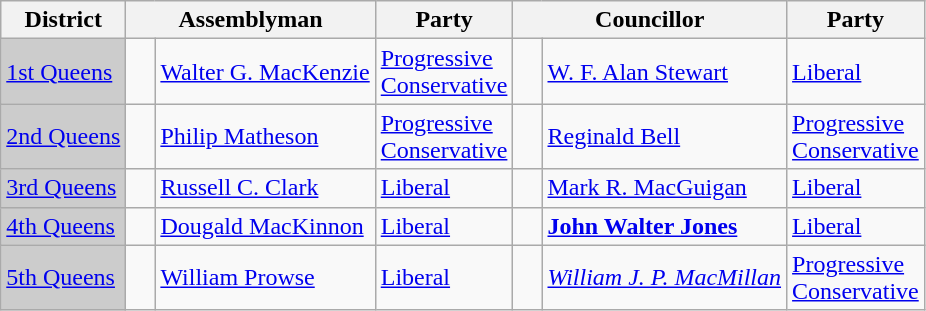<table class="wikitable">
<tr>
<th>District</th>
<th colspan="2">Assemblyman</th>
<th>Party</th>
<th colspan="2">Councillor</th>
<th>Party</th>
</tr>
<tr>
<td bgcolor="CCCCCC"><a href='#'>1st Queens</a></td>
<td>   </td>
<td><a href='#'>Walter G. MacKenzie</a></td>
<td><a href='#'>Progressive <br> Conservative</a></td>
<td>   </td>
<td><a href='#'>W. F. Alan Stewart</a></td>
<td><a href='#'>Liberal</a></td>
</tr>
<tr>
<td bgcolor="CCCCCC"><a href='#'>2nd Queens</a></td>
<td>   </td>
<td><a href='#'>Philip Matheson</a></td>
<td><a href='#'>Progressive <br> Conservative</a></td>
<td>   </td>
<td><a href='#'>Reginald Bell</a></td>
<td><a href='#'>Progressive <br> Conservative</a></td>
</tr>
<tr>
<td bgcolor="CCCCCC"><a href='#'>3rd Queens</a></td>
<td>   </td>
<td><a href='#'>Russell C. Clark</a></td>
<td><a href='#'>Liberal</a></td>
<td>   </td>
<td><a href='#'>Mark R. MacGuigan</a></td>
<td><a href='#'>Liberal</a></td>
</tr>
<tr>
<td bgcolor="CCCCCC"><a href='#'>4th Queens</a></td>
<td>   </td>
<td><a href='#'>Dougald MacKinnon</a></td>
<td><a href='#'>Liberal</a></td>
<td>   </td>
<td><strong><a href='#'>John Walter Jones</a></strong></td>
<td><a href='#'>Liberal</a></td>
</tr>
<tr>
<td bgcolor="CCCCCC"><a href='#'>5th Queens</a></td>
<td>   </td>
<td><a href='#'>William Prowse</a></td>
<td><a href='#'>Liberal</a></td>
<td>   </td>
<td><em><a href='#'>William J. P. MacMillan</a></em></td>
<td><a href='#'>Progressive <br> Conservative</a></td>
</tr>
</table>
